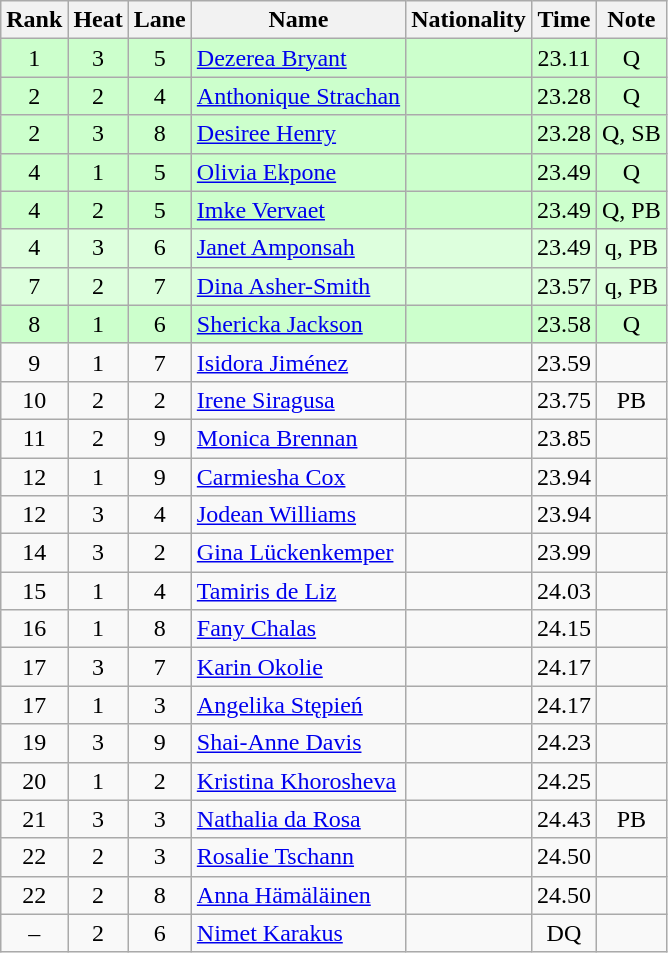<table class="wikitable sortable" style="text-align:center">
<tr>
<th>Rank</th>
<th>Heat</th>
<th>Lane</th>
<th>Name</th>
<th>Nationality</th>
<th>Time</th>
<th>Note</th>
</tr>
<tr bgcolor=ccffcc>
<td>1</td>
<td>3</td>
<td>5</td>
<td align=left><a href='#'>Dezerea Bryant</a></td>
<td align=left></td>
<td>23.11</td>
<td>Q</td>
</tr>
<tr bgcolor=ccffcc>
<td>2</td>
<td>2</td>
<td>4</td>
<td align=left><a href='#'>Anthonique Strachan</a></td>
<td align=left></td>
<td>23.28</td>
<td>Q</td>
</tr>
<tr bgcolor=ccffcc>
<td>2</td>
<td>3</td>
<td>8</td>
<td align=left><a href='#'>Desiree Henry</a></td>
<td align=left></td>
<td>23.28</td>
<td>Q, SB</td>
</tr>
<tr bgcolor=ccffcc>
<td>4</td>
<td>1</td>
<td>5</td>
<td align=left><a href='#'>Olivia Ekpone</a></td>
<td align=left></td>
<td>23.49</td>
<td>Q</td>
</tr>
<tr bgcolor=ccffcc>
<td>4</td>
<td>2</td>
<td>5</td>
<td align=left><a href='#'>Imke Vervaet</a></td>
<td align=left></td>
<td>23.49</td>
<td>Q, PB</td>
</tr>
<tr bgcolor=ddffdd>
<td>4</td>
<td>3</td>
<td>6</td>
<td align=left><a href='#'>Janet Amponsah</a></td>
<td align=left></td>
<td>23.49</td>
<td>q, PB</td>
</tr>
<tr bgcolor=ddffdd>
<td>7</td>
<td>2</td>
<td>7</td>
<td align=left><a href='#'>Dina Asher-Smith</a></td>
<td align=left></td>
<td>23.57</td>
<td>q, PB</td>
</tr>
<tr bgcolor=ccffcc>
<td>8</td>
<td>1</td>
<td>6</td>
<td align=left><a href='#'>Shericka Jackson</a></td>
<td align=left></td>
<td>23.58</td>
<td>Q</td>
</tr>
<tr>
<td>9</td>
<td>1</td>
<td>7</td>
<td align=left><a href='#'>Isidora Jiménez</a></td>
<td align=left></td>
<td>23.59</td>
<td></td>
</tr>
<tr>
<td>10</td>
<td>2</td>
<td>2</td>
<td align=left><a href='#'>Irene Siragusa</a></td>
<td align=left></td>
<td>23.75</td>
<td>PB</td>
</tr>
<tr>
<td>11</td>
<td>2</td>
<td>9</td>
<td align=left><a href='#'>Monica Brennan</a></td>
<td align=left></td>
<td>23.85</td>
<td></td>
</tr>
<tr>
<td>12</td>
<td>1</td>
<td>9</td>
<td align=left><a href='#'>Carmiesha Cox</a></td>
<td align=left></td>
<td>23.94</td>
<td></td>
</tr>
<tr>
<td>12</td>
<td>3</td>
<td>4</td>
<td align=left><a href='#'>Jodean Williams</a></td>
<td align=left></td>
<td>23.94</td>
<td></td>
</tr>
<tr>
<td>14</td>
<td>3</td>
<td>2</td>
<td align=left><a href='#'>Gina Lückenkemper</a></td>
<td align=left></td>
<td>23.99</td>
<td></td>
</tr>
<tr>
<td>15</td>
<td>1</td>
<td>4</td>
<td align=left><a href='#'>Tamiris de Liz</a></td>
<td align=left></td>
<td>24.03</td>
<td></td>
</tr>
<tr>
<td>16</td>
<td>1</td>
<td>8</td>
<td align=left><a href='#'>Fany Chalas</a></td>
<td align=left></td>
<td>24.15</td>
<td></td>
</tr>
<tr>
<td>17</td>
<td>3</td>
<td>7</td>
<td align=left><a href='#'>Karin Okolie</a></td>
<td align=left></td>
<td>24.17</td>
<td></td>
</tr>
<tr>
<td>17</td>
<td>1</td>
<td>3</td>
<td align=left><a href='#'>Angelika Stępień</a></td>
<td align=left></td>
<td>24.17</td>
<td></td>
</tr>
<tr>
<td>19</td>
<td>3</td>
<td>9</td>
<td align=left><a href='#'>Shai-Anne Davis</a></td>
<td align=left></td>
<td>24.23</td>
<td></td>
</tr>
<tr>
<td>20</td>
<td>1</td>
<td>2</td>
<td align=left><a href='#'>Kristina Khorosheva</a></td>
<td align=left></td>
<td>24.25</td>
<td></td>
</tr>
<tr>
<td>21</td>
<td>3</td>
<td>3</td>
<td align=left><a href='#'>Nathalia da Rosa</a></td>
<td align=left></td>
<td>24.43</td>
<td>PB</td>
</tr>
<tr>
<td>22</td>
<td>2</td>
<td>3</td>
<td align=left><a href='#'>Rosalie Tschann</a></td>
<td align=left></td>
<td>24.50</td>
<td></td>
</tr>
<tr>
<td>22</td>
<td>2</td>
<td>8</td>
<td align=left><a href='#'>Anna Hämäläinen</a></td>
<td align=left></td>
<td>24.50</td>
<td></td>
</tr>
<tr>
<td>–</td>
<td>2</td>
<td>6</td>
<td align=left><a href='#'>Nimet Karakus</a></td>
<td align=left></td>
<td>DQ</td>
<td></td>
</tr>
</table>
